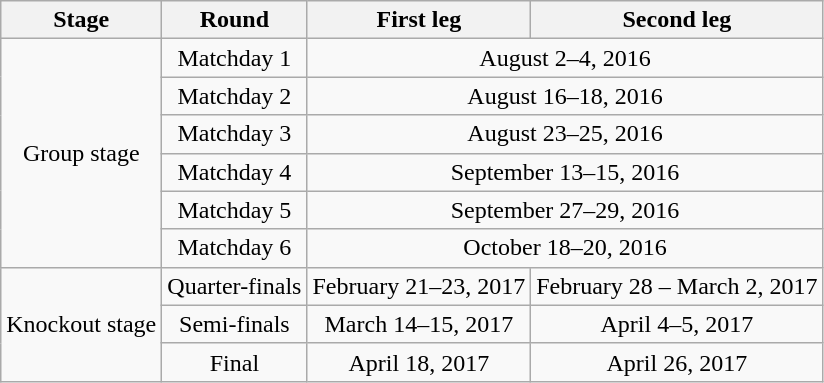<table class="wikitable" style="text-align:center">
<tr>
<th>Stage</th>
<th>Round</th>
<th>First leg</th>
<th>Second leg</th>
</tr>
<tr>
<td rowspan=6>Group stage</td>
<td>Matchday 1</td>
<td colspan=2>August 2–4, 2016</td>
</tr>
<tr>
<td>Matchday 2</td>
<td colspan=2>August 16–18, 2016</td>
</tr>
<tr>
<td>Matchday 3</td>
<td colspan=2>August 23–25, 2016</td>
</tr>
<tr>
<td>Matchday 4</td>
<td colspan=2>September 13–15, 2016</td>
</tr>
<tr>
<td>Matchday 5</td>
<td colspan=2>September 27–29, 2016</td>
</tr>
<tr>
<td>Matchday 6</td>
<td colspan=2>October 18–20, 2016</td>
</tr>
<tr>
<td rowspan=3>Knockout stage</td>
<td>Quarter-finals</td>
<td>February 21–23, 2017</td>
<td>February 28 – March 2, 2017</td>
</tr>
<tr>
<td>Semi-finals</td>
<td>March 14–15, 2017</td>
<td>April 4–5, 2017</td>
</tr>
<tr>
<td>Final</td>
<td>April 18, 2017</td>
<td>April 26, 2017</td>
</tr>
</table>
